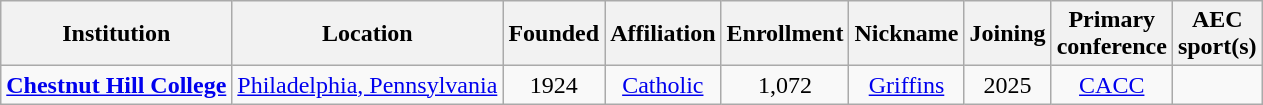<table class="wikitable sortable" style="text-align:center;">
<tr>
<th>Institution</th>
<th>Location</th>
<th>Founded</th>
<th>Affiliation</th>
<th>Enrollment</th>
<th>Nickname</th>
<th>Joining</th>
<th>Primary<br>conference</th>
<th>AEC<br>sport(s)</th>
</tr>
<tr>
<td><strong><a href='#'>Chestnut Hill College</a></strong></td>
<td><a href='#'>Philadelphia, Pennsylvania</a></td>
<td>1924</td>
<td><a href='#'>Catholic</a><br></td>
<td>1,072</td>
<td><a href='#'>Griffins</a></td>
<td>2025</td>
<td><a href='#'>CACC</a><br></td>
<td></td>
</tr>
</table>
